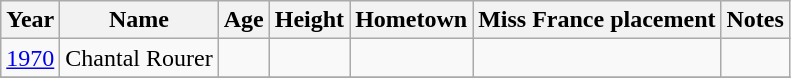<table class="wikitable sortable">
<tr>
<th>Year</th>
<th>Name</th>
<th>Age</th>
<th>Height</th>
<th>Hometown</th>
<th>Miss France placement</th>
<th>Notes</th>
</tr>
<tr>
<td><a href='#'>1970</a></td>
<td>Chantal Rourer</td>
<td></td>
<td></td>
<td></td>
<td></td>
<td></td>
</tr>
<tr>
</tr>
</table>
